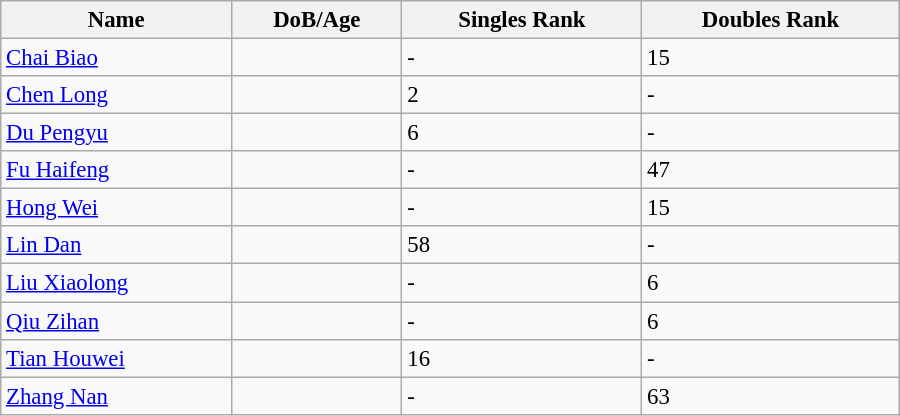<table class="wikitable"  style="width:600px; font-size:95%;">
<tr>
<th align="left">Name</th>
<th align="left">DoB/Age</th>
<th align="left">Singles Rank</th>
<th align="left">Doubles Rank</th>
</tr>
<tr>
<td><a href='#'>Chai Biao</a></td>
<td></td>
<td>-</td>
<td>15</td>
</tr>
<tr>
<td><a href='#'>Chen Long</a></td>
<td></td>
<td>2</td>
<td>-</td>
</tr>
<tr>
<td><a href='#'>Du Pengyu</a></td>
<td></td>
<td>6</td>
<td>-</td>
</tr>
<tr>
<td><a href='#'>Fu Haifeng</a></td>
<td></td>
<td>-</td>
<td>47</td>
</tr>
<tr>
<td><a href='#'>Hong Wei</a></td>
<td></td>
<td>-</td>
<td>15</td>
</tr>
<tr>
<td><a href='#'>Lin Dan</a></td>
<td></td>
<td>58</td>
<td>-</td>
</tr>
<tr>
<td><a href='#'>Liu Xiaolong</a></td>
<td></td>
<td>-</td>
<td>6</td>
</tr>
<tr>
<td><a href='#'>Qiu Zihan</a></td>
<td></td>
<td>-</td>
<td>6</td>
</tr>
<tr>
<td><a href='#'>Tian Houwei</a></td>
<td></td>
<td>16</td>
<td>-</td>
</tr>
<tr>
<td><a href='#'>Zhang Nan</a></td>
<td></td>
<td>-</td>
<td>63</td>
</tr>
</table>
